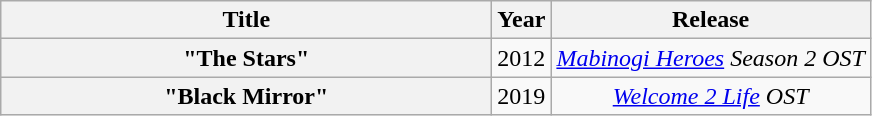<table class="wikitable plainrowheaders" style="text-align:center;" border="1">
<tr>
<th scope="col" style="width:20em;">Title</th>
<th scope="col">Year</th>
<th scope="col">Release</th>
</tr>
<tr>
<th scope="row">"The Stars"</th>
<td>2012</td>
<td><em><a href='#'>Mabinogi Heroes</a> Season 2 OST</em></td>
</tr>
<tr>
<th scope="row">"Black Mirror"</th>
<td>2019</td>
<td><em><a href='#'>Welcome 2 Life</a> OST</em></td>
</tr>
</table>
